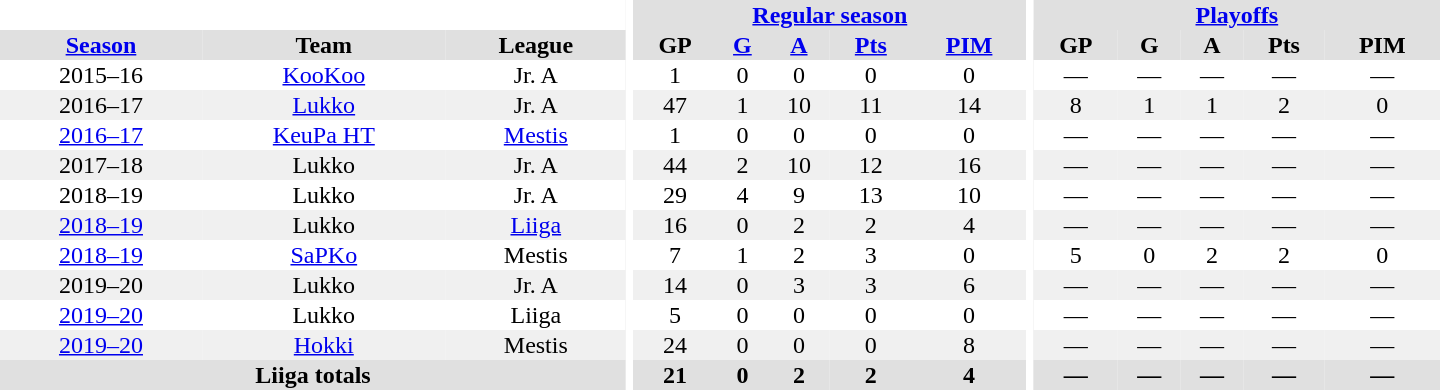<table border="0" cellpadding="1" cellspacing="0" style="text-align:center; width:60em">
<tr bgcolor="#e0e0e0">
<th colspan="3" bgcolor="#ffffff"></th>
<th rowspan="99" bgcolor="#ffffff"></th>
<th colspan="5"><a href='#'>Regular season</a></th>
<th rowspan="99" bgcolor="#ffffff"></th>
<th colspan="5"><a href='#'>Playoffs</a></th>
</tr>
<tr bgcolor="#e0e0e0">
<th><a href='#'>Season</a></th>
<th>Team</th>
<th>League</th>
<th>GP</th>
<th><a href='#'>G</a></th>
<th><a href='#'>A</a></th>
<th><a href='#'>Pts</a></th>
<th><a href='#'>PIM</a></th>
<th>GP</th>
<th>G</th>
<th>A</th>
<th>Pts</th>
<th>PIM</th>
</tr>
<tr>
<td>2015–16</td>
<td><a href='#'>KooKoo</a></td>
<td>Jr. A</td>
<td>1</td>
<td>0</td>
<td>0</td>
<td>0</td>
<td>0</td>
<td>—</td>
<td>—</td>
<td>—</td>
<td>—</td>
<td>—</td>
</tr>
<tr bgcolor="#f0f0f0">
<td>2016–17</td>
<td><a href='#'>Lukko</a></td>
<td>Jr. A</td>
<td>47</td>
<td>1</td>
<td>10</td>
<td>11</td>
<td>14</td>
<td>8</td>
<td>1</td>
<td>1</td>
<td>2</td>
<td>0</td>
</tr>
<tr>
<td><a href='#'>2016–17</a></td>
<td><a href='#'>KeuPa HT</a></td>
<td><a href='#'>Mestis</a></td>
<td>1</td>
<td>0</td>
<td>0</td>
<td>0</td>
<td>0</td>
<td>—</td>
<td>—</td>
<td>—</td>
<td>—</td>
<td>—</td>
</tr>
<tr bgcolor="#f0f0f0">
<td>2017–18</td>
<td>Lukko</td>
<td>Jr. A</td>
<td>44</td>
<td>2</td>
<td>10</td>
<td>12</td>
<td>16</td>
<td>—</td>
<td>—</td>
<td>—</td>
<td>—</td>
<td>—</td>
</tr>
<tr>
<td>2018–19</td>
<td>Lukko</td>
<td>Jr. A</td>
<td>29</td>
<td>4</td>
<td>9</td>
<td>13</td>
<td>10</td>
<td>—</td>
<td>—</td>
<td>—</td>
<td>—</td>
<td>—</td>
</tr>
<tr bgcolor="#f0f0f0">
<td><a href='#'>2018–19</a></td>
<td>Lukko</td>
<td><a href='#'>Liiga</a></td>
<td>16</td>
<td>0</td>
<td>2</td>
<td>2</td>
<td>4</td>
<td>—</td>
<td>—</td>
<td>—</td>
<td>—</td>
<td>—</td>
</tr>
<tr>
<td><a href='#'>2018–19</a></td>
<td><a href='#'>SaPKo</a></td>
<td>Mestis</td>
<td>7</td>
<td>1</td>
<td>2</td>
<td>3</td>
<td>0</td>
<td>5</td>
<td>0</td>
<td>2</td>
<td>2</td>
<td>0</td>
</tr>
<tr bgcolor="#f0f0f0">
<td>2019–20</td>
<td>Lukko</td>
<td>Jr. A</td>
<td>14</td>
<td>0</td>
<td>3</td>
<td>3</td>
<td>6</td>
<td>—</td>
<td>—</td>
<td>—</td>
<td>—</td>
<td>—</td>
</tr>
<tr>
<td><a href='#'>2019–20</a></td>
<td>Lukko</td>
<td>Liiga</td>
<td>5</td>
<td>0</td>
<td>0</td>
<td>0</td>
<td>0</td>
<td>—</td>
<td>—</td>
<td>—</td>
<td>—</td>
<td>—</td>
</tr>
<tr bgcolor="#f0f0f0">
<td><a href='#'>2019–20</a></td>
<td><a href='#'>Hokki</a></td>
<td>Mestis</td>
<td>24</td>
<td>0</td>
<td>0</td>
<td>0</td>
<td>8</td>
<td>—</td>
<td>—</td>
<td>—</td>
<td>—</td>
<td>—</td>
</tr>
<tr bgcolor="#e0e0e0">
<th colspan="3">Liiga totals</th>
<th>21</th>
<th>0</th>
<th>2</th>
<th>2</th>
<th>4</th>
<th>—</th>
<th>—</th>
<th>—</th>
<th>—</th>
<th>—</th>
</tr>
</table>
